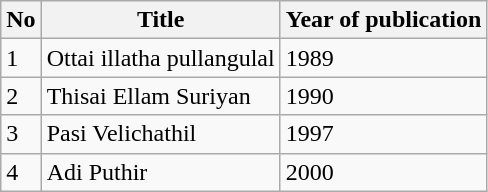<table class="wikitable">
<tr>
<th>No</th>
<th>Title</th>
<th>Year of publication</th>
</tr>
<tr>
<td>1</td>
<td>Ottai illatha pullangulal</td>
<td>1989</td>
</tr>
<tr>
<td>2</td>
<td>Thisai Ellam Suriyan</td>
<td>1990</td>
</tr>
<tr>
<td>3</td>
<td>Pasi Velichathil</td>
<td>1997</td>
</tr>
<tr>
<td>4</td>
<td>Adi Puthir</td>
<td>2000</td>
</tr>
</table>
